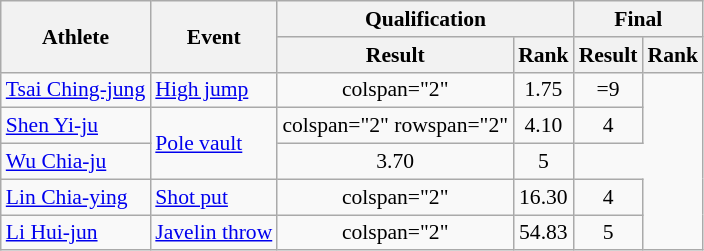<table class="wikitable" style="text-align:center; font-size:90%">
<tr>
<th rowspan="2">Athlete</th>
<th rowspan="2">Event</th>
<th colspan="2">Qualification</th>
<th colspan="2">Final</th>
</tr>
<tr>
<th>Result</th>
<th>Rank</th>
<th>Result</th>
<th>Rank</th>
</tr>
<tr>
<td align="left"><a href='#'>Tsai Ching-jung</a></td>
<td align="left"><a href='#'>High jump</a></td>
<td>colspan="2" </td>
<td>1.75</td>
<td>=9</td>
</tr>
<tr>
<td align="left"><a href='#'>Shen Yi-ju</a></td>
<td align="left" rowspan="2"><a href='#'>Pole vault</a></td>
<td>colspan="2" rowspan="2" </td>
<td>4.10</td>
<td>4 <strong></strong></td>
</tr>
<tr>
<td align="left"><a href='#'>Wu Chia-ju</a></td>
<td>3.70</td>
<td>5</td>
</tr>
<tr>
<td align="left"><a href='#'>Lin Chia-ying</a></td>
<td align="left"><a href='#'>Shot put</a></td>
<td>colspan="2" </td>
<td>16.30</td>
<td>4</td>
</tr>
<tr>
<td align="left"><a href='#'>Li Hui-jun</a></td>
<td align="left"><a href='#'>Javelin throw</a></td>
<td>colspan="2" </td>
<td>54.83</td>
<td>5</td>
</tr>
</table>
